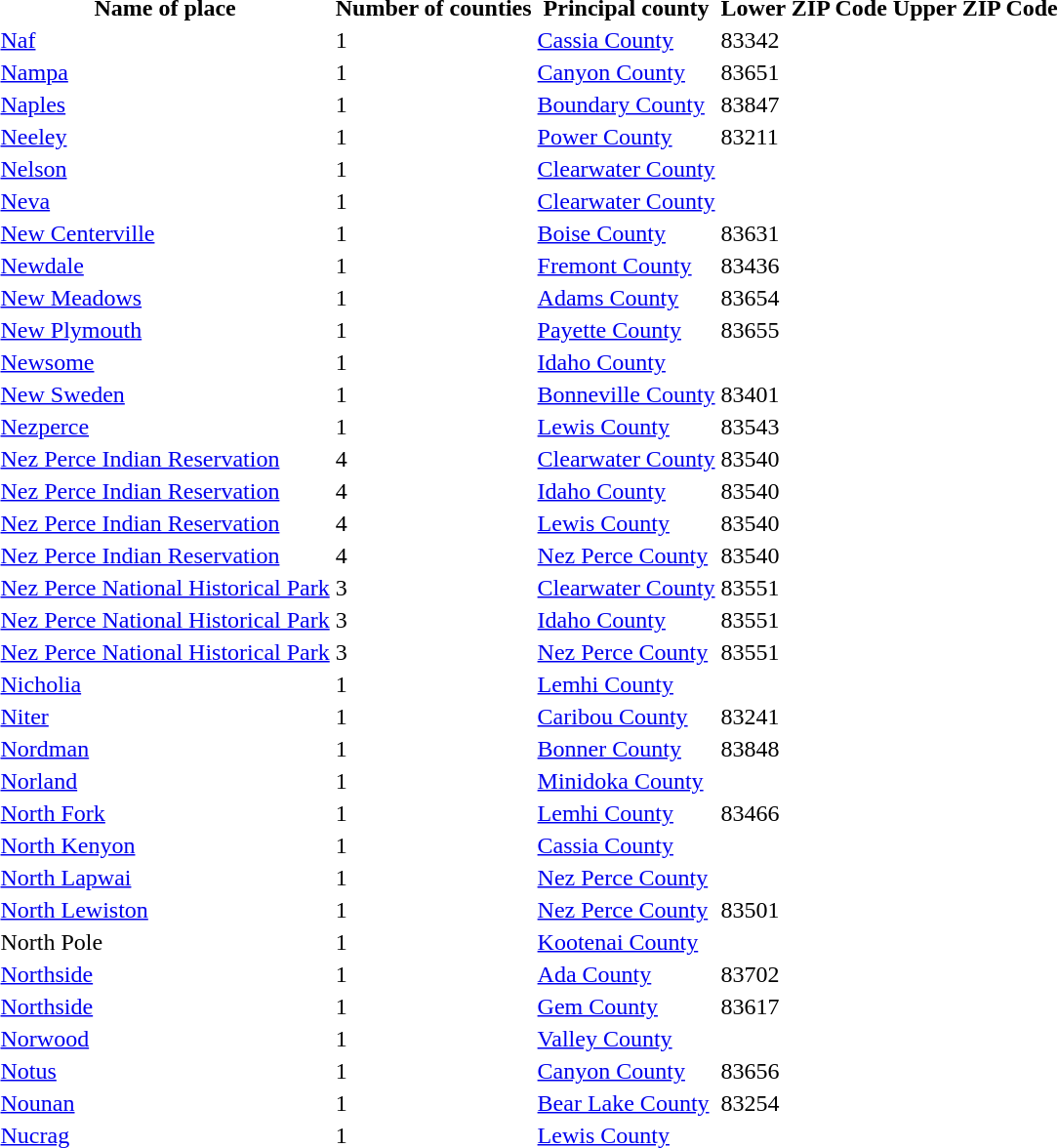<table>
<tr>
<th>Name of place</th>
<th>Number of counties</th>
<th>Principal county</th>
<th>Lower ZIP Code</th>
<th>Upper ZIP Code</th>
</tr>
<tr --->
<td><a href='#'>Naf</a></td>
<td>1</td>
<td><a href='#'>Cassia County</a></td>
<td>83342</td>
<td> </td>
</tr>
<tr --->
<td><a href='#'>Nampa</a></td>
<td>1</td>
<td><a href='#'>Canyon County</a></td>
<td>83651</td>
<td> </td>
</tr>
<tr --->
<td><a href='#'>Naples</a></td>
<td>1</td>
<td><a href='#'>Boundary County</a></td>
<td>83847</td>
<td> </td>
</tr>
<tr --->
<td><a href='#'>Neeley</a></td>
<td>1</td>
<td><a href='#'>Power County</a></td>
<td>83211</td>
<td> </td>
</tr>
<tr --->
<td><a href='#'>Nelson</a></td>
<td>1</td>
<td><a href='#'>Clearwater County</a></td>
<td> </td>
<td> </td>
</tr>
<tr --->
<td><a href='#'>Neva</a></td>
<td>1</td>
<td><a href='#'>Clearwater County</a></td>
<td> </td>
<td> </td>
</tr>
<tr --->
<td><a href='#'>New Centerville</a></td>
<td>1</td>
<td><a href='#'>Boise County</a></td>
<td>83631</td>
<td> </td>
</tr>
<tr --->
<td><a href='#'>Newdale</a></td>
<td>1</td>
<td><a href='#'>Fremont County</a></td>
<td>83436</td>
<td> </td>
</tr>
<tr --->
<td><a href='#'>New Meadows</a></td>
<td>1</td>
<td><a href='#'>Adams County</a></td>
<td>83654</td>
<td> </td>
</tr>
<tr --->
<td><a href='#'>New Plymouth</a></td>
<td>1</td>
<td><a href='#'>Payette County</a></td>
<td>83655</td>
<td> </td>
</tr>
<tr --->
<td><a href='#'>Newsome</a></td>
<td>1</td>
<td><a href='#'>Idaho County</a></td>
<td> </td>
<td> </td>
</tr>
<tr --->
<td><a href='#'>New Sweden</a></td>
<td>1</td>
<td><a href='#'>Bonneville County</a></td>
<td>83401</td>
<td> </td>
</tr>
<tr --->
<td><a href='#'>Nezperce</a></td>
<td>1</td>
<td><a href='#'>Lewis County</a></td>
<td>83543</td>
<td> </td>
</tr>
<tr --->
<td><a href='#'>Nez Perce Indian Reservation</a></td>
<td>4</td>
<td><a href='#'>Clearwater County</a></td>
<td>83540</td>
<td> </td>
</tr>
<tr --->
<td><a href='#'>Nez Perce Indian Reservation</a></td>
<td>4</td>
<td><a href='#'>Idaho County</a></td>
<td>83540</td>
<td> </td>
</tr>
<tr --->
<td><a href='#'>Nez Perce Indian Reservation</a></td>
<td>4</td>
<td><a href='#'>Lewis County</a></td>
<td>83540</td>
<td> </td>
</tr>
<tr --->
<td><a href='#'>Nez Perce Indian Reservation</a></td>
<td>4</td>
<td><a href='#'>Nez Perce County</a></td>
<td>83540</td>
<td> </td>
</tr>
<tr --->
<td><a href='#'>Nez Perce National Historical Park</a></td>
<td>3</td>
<td><a href='#'>Clearwater County</a></td>
<td>83551</td>
<td> </td>
</tr>
<tr --->
<td><a href='#'>Nez Perce National Historical Park</a></td>
<td>3</td>
<td><a href='#'>Idaho County</a></td>
<td>83551</td>
<td> </td>
</tr>
<tr --->
<td><a href='#'>Nez Perce National Historical Park</a></td>
<td>3</td>
<td><a href='#'>Nez Perce County</a></td>
<td>83551</td>
<td> </td>
</tr>
<tr --->
<td><a href='#'>Nicholia</a></td>
<td>1</td>
<td><a href='#'>Lemhi County</a></td>
<td> </td>
<td> </td>
</tr>
<tr --->
<td><a href='#'>Niter</a></td>
<td>1</td>
<td><a href='#'>Caribou County</a></td>
<td>83241</td>
<td> </td>
</tr>
<tr --->
<td><a href='#'>Nordman</a></td>
<td>1</td>
<td><a href='#'>Bonner County</a></td>
<td>83848</td>
<td> </td>
</tr>
<tr --->
<td><a href='#'>Norland</a></td>
<td>1</td>
<td><a href='#'>Minidoka County</a></td>
<td> </td>
<td> </td>
</tr>
<tr --->
<td><a href='#'>North Fork</a></td>
<td>1</td>
<td><a href='#'>Lemhi County</a></td>
<td>83466</td>
<td> </td>
</tr>
<tr --->
<td><a href='#'>North Kenyon</a></td>
<td>1</td>
<td><a href='#'>Cassia County</a></td>
<td> </td>
<td> </td>
</tr>
<tr --->
<td><a href='#'>North Lapwai</a></td>
<td>1</td>
<td><a href='#'>Nez Perce County</a></td>
<td> </td>
<td> </td>
</tr>
<tr --->
<td><a href='#'>North Lewiston</a></td>
<td>1</td>
<td><a href='#'>Nez Perce County</a></td>
<td>83501</td>
<td> </td>
</tr>
<tr --->
<td>North Pole</td>
<td>1</td>
<td><a href='#'>Kootenai County</a></td>
<td> </td>
<td> </td>
</tr>
<tr --->
<td><a href='#'>Northside</a></td>
<td>1</td>
<td><a href='#'>Ada County</a></td>
<td>83702</td>
<td> </td>
</tr>
<tr --->
<td><a href='#'>Northside</a></td>
<td>1</td>
<td><a href='#'>Gem County</a></td>
<td>83617</td>
<td> </td>
</tr>
<tr --->
<td><a href='#'>Norwood</a></td>
<td>1</td>
<td><a href='#'>Valley County</a></td>
<td> </td>
<td> </td>
</tr>
<tr --->
<td><a href='#'>Notus</a></td>
<td>1</td>
<td><a href='#'>Canyon County</a></td>
<td>83656</td>
<td> </td>
</tr>
<tr --->
<td><a href='#'>Nounan</a></td>
<td>1</td>
<td><a href='#'>Bear Lake County</a></td>
<td>83254</td>
<td> </td>
</tr>
<tr --->
<td><a href='#'>Nucrag</a></td>
<td>1</td>
<td><a href='#'>Lewis County</a></td>
<td> </td>
<td> </td>
</tr>
</table>
